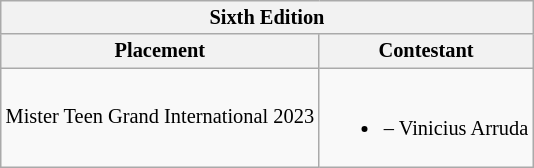<table class="wikitable sortable" style="font-size: 85%;">
<tr>
<th colspan="2">Sixth Edition</th>
</tr>
<tr>
<th>Placement</th>
<th>Contestant</th>
</tr>
<tr>
<td>Mister Teen Grand International 2023</td>
<td><br><ul><li> – Vinicius Arruda</li></ul></td>
</tr>
</table>
